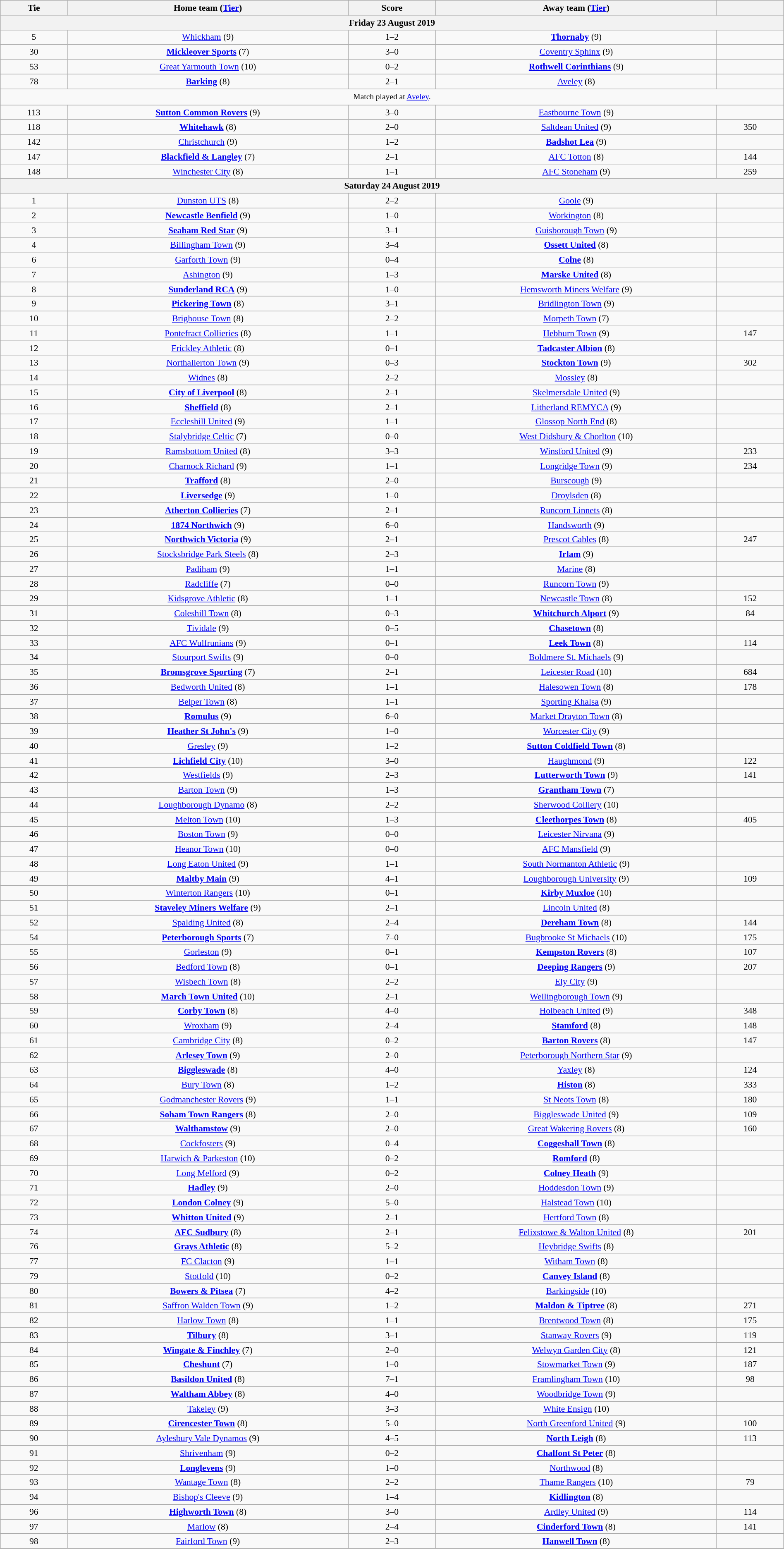<table class="wikitable" style="text-align:center; font-size:90%; width:100%">
<tr>
<th scope="col" style="width:  8.43%;">Tie</th>
<th scope="col" style="width: 35.29%;">Home team (<a href='#'>Tier</a>)</th>
<th scope="col" style="width: 11.00%;">Score</th>
<th scope="col" style="width: 35.29%;">Away team (<a href='#'>Tier</a>)</th>
<th scope="col" style="width:  8.43%;"></th>
</tr>
<tr>
<th colspan="5"><strong>Friday 23 August 2019</strong></th>
</tr>
<tr>
<td>5</td>
<td><a href='#'>Whickham</a> (9)</td>
<td>1–2</td>
<td><strong><a href='#'>Thornaby</a></strong> (9)</td>
<td></td>
</tr>
<tr>
<td>30</td>
<td><strong><a href='#'>Mickleover Sports</a></strong> (7)</td>
<td>3–0</td>
<td><a href='#'>Coventry Sphinx</a> (9)</td>
<td></td>
</tr>
<tr>
<td>53</td>
<td><a href='#'>Great Yarmouth Town</a> (10)</td>
<td>0–2</td>
<td><strong><a href='#'>Rothwell Corinthians</a></strong> (9)</td>
<td></td>
</tr>
<tr>
<td>78</td>
<td><strong><a href='#'>Barking</a></strong> (8)</td>
<td>2–1</td>
<td><a href='#'>Aveley</a> (8)</td>
<td></td>
</tr>
<tr>
<td colspan="5" style="height:20px; text-align:center; font-size:90%">Match played at <a href='#'>Aveley</a>.</td>
</tr>
<tr>
<td>113</td>
<td><strong><a href='#'>Sutton Common Rovers</a></strong> (9)</td>
<td>3–0</td>
<td><a href='#'>Eastbourne Town</a> (9)</td>
<td></td>
</tr>
<tr>
<td>118</td>
<td><strong><a href='#'>Whitehawk</a></strong> (8)</td>
<td>2–0</td>
<td><a href='#'>Saltdean United</a> (9)</td>
<td>350</td>
</tr>
<tr>
<td>142</td>
<td><a href='#'>Christchurch</a> (9)</td>
<td>1–2</td>
<td><strong><a href='#'>Badshot Lea</a></strong> (9)</td>
<td></td>
</tr>
<tr>
<td>147</td>
<td><strong><a href='#'>Blackfield & Langley</a></strong> (7)</td>
<td>2–1</td>
<td><a href='#'>AFC Totton</a> (8)</td>
<td>144</td>
</tr>
<tr>
<td>148</td>
<td><a href='#'>Winchester City</a> (8)</td>
<td>1–1</td>
<td><a href='#'>AFC Stoneham</a> (9)</td>
<td>259</td>
</tr>
<tr>
<th colspan="5"><strong>Saturday 24 August 2019</strong></th>
</tr>
<tr>
<td>1</td>
<td><a href='#'>Dunston UTS</a> (8)</td>
<td>2–2</td>
<td><a href='#'>Goole</a> (9)</td>
<td></td>
</tr>
<tr>
<td>2</td>
<td><strong><a href='#'>Newcastle Benfield</a></strong> (9)</td>
<td>1–0</td>
<td><a href='#'>Workington</a> (8)</td>
<td></td>
</tr>
<tr>
<td>3</td>
<td><strong><a href='#'>Seaham Red Star</a></strong> (9)</td>
<td>3–1</td>
<td><a href='#'>Guisborough Town</a> (9)</td>
<td></td>
</tr>
<tr>
<td>4</td>
<td><a href='#'>Billingham Town</a> (9)</td>
<td>3–4</td>
<td><strong><a href='#'>Ossett United</a></strong> (8)</td>
<td></td>
</tr>
<tr>
<td>6</td>
<td><a href='#'>Garforth Town</a> (9)</td>
<td>0–4</td>
<td><strong><a href='#'>Colne</a></strong> (8)</td>
<td></td>
</tr>
<tr>
<td>7</td>
<td><a href='#'>Ashington</a> (9)</td>
<td>1–3</td>
<td><strong><a href='#'>Marske United</a></strong> (8)</td>
<td></td>
</tr>
<tr>
<td>8</td>
<td><strong><a href='#'>Sunderland RCA</a></strong> (9)</td>
<td>1–0</td>
<td><a href='#'>Hemsworth Miners Welfare</a> (9)</td>
<td></td>
</tr>
<tr>
<td>9</td>
<td><strong><a href='#'>Pickering Town</a></strong> (8)</td>
<td>3–1</td>
<td><a href='#'>Bridlington Town</a> (9)</td>
<td></td>
</tr>
<tr>
<td>10</td>
<td><a href='#'>Brighouse Town</a> (8)</td>
<td>2–2</td>
<td><a href='#'>Morpeth Town</a> (7)</td>
<td></td>
</tr>
<tr>
<td>11</td>
<td><a href='#'>Pontefract Collieries</a> (8)</td>
<td>1–1</td>
<td><a href='#'>Hebburn Town</a> (9)</td>
<td>147</td>
</tr>
<tr>
<td>12</td>
<td><a href='#'>Frickley Athletic</a> (8)</td>
<td>0–1</td>
<td><strong><a href='#'>Tadcaster Albion</a></strong> (8)</td>
<td></td>
</tr>
<tr>
<td>13</td>
<td><a href='#'>Northallerton Town</a> (9)</td>
<td>0–3</td>
<td><strong><a href='#'>Stockton Town</a></strong> (9)</td>
<td>302</td>
</tr>
<tr>
<td>14</td>
<td><a href='#'>Widnes</a> (8)</td>
<td>2–2</td>
<td><a href='#'>Mossley</a> (8)</td>
<td></td>
</tr>
<tr>
<td>15</td>
<td><strong><a href='#'>City of Liverpool</a></strong> (8)</td>
<td>2–1</td>
<td><a href='#'>Skelmersdale United</a> (9)</td>
<td></td>
</tr>
<tr>
<td>16</td>
<td><strong><a href='#'>Sheffield</a></strong> (8)</td>
<td>2–1</td>
<td><a href='#'>Litherland REMYCA</a> (9)</td>
<td></td>
</tr>
<tr>
<td>17</td>
<td><a href='#'>Eccleshill United</a> (9)</td>
<td>1–1</td>
<td><a href='#'>Glossop North End</a> (8)</td>
<td></td>
</tr>
<tr>
<td>18</td>
<td><a href='#'>Stalybridge Celtic</a> (7)</td>
<td>0–0</td>
<td><a href='#'>West Didsbury & Chorlton</a> (10)</td>
<td></td>
</tr>
<tr>
<td>19</td>
<td><a href='#'>Ramsbottom United</a> (8)</td>
<td>3–3</td>
<td><a href='#'>Winsford United</a> (9)</td>
<td>233</td>
</tr>
<tr>
<td>20</td>
<td><a href='#'>Charnock Richard</a> (9)</td>
<td>1–1</td>
<td><a href='#'>Longridge Town</a> (9)</td>
<td>234</td>
</tr>
<tr>
<td>21</td>
<td><strong><a href='#'>Trafford</a></strong> (8)</td>
<td>2–0</td>
<td><a href='#'>Burscough</a> (9)</td>
<td></td>
</tr>
<tr>
<td>22</td>
<td><strong><a href='#'>Liversedge</a></strong> (9)</td>
<td>1–0</td>
<td><a href='#'>Droylsden</a> (8)</td>
<td></td>
</tr>
<tr>
<td>23</td>
<td><strong><a href='#'>Atherton Collieries</a></strong> (7)</td>
<td>2–1</td>
<td><a href='#'>Runcorn Linnets</a> (8)</td>
<td></td>
</tr>
<tr>
<td>24</td>
<td><strong><a href='#'>1874 Northwich</a></strong> (9)</td>
<td>6–0</td>
<td><a href='#'>Handsworth</a> (9)</td>
<td></td>
</tr>
<tr>
<td>25</td>
<td><strong><a href='#'>Northwich Victoria</a></strong> (9)</td>
<td>2–1</td>
<td><a href='#'>Prescot Cables</a> (8)</td>
<td>247</td>
</tr>
<tr>
<td>26</td>
<td><a href='#'>Stocksbridge Park Steels</a> (8)</td>
<td>2–3</td>
<td><strong><a href='#'>Irlam</a></strong> (9)</td>
<td></td>
</tr>
<tr>
<td>27</td>
<td><a href='#'>Padiham</a> (9)</td>
<td>1–1</td>
<td><a href='#'>Marine</a> (8)</td>
<td></td>
</tr>
<tr>
<td>28</td>
<td><a href='#'>Radcliffe</a> (7)</td>
<td>0–0</td>
<td><a href='#'>Runcorn Town</a> (9)</td>
<td></td>
</tr>
<tr>
<td>29</td>
<td><a href='#'>Kidsgrove Athletic</a> (8)</td>
<td>1–1</td>
<td><a href='#'>Newcastle Town</a> (8)</td>
<td>152</td>
</tr>
<tr>
<td>31</td>
<td><a href='#'>Coleshill Town</a> (8)</td>
<td>0–3</td>
<td><strong><a href='#'>Whitchurch Alport</a></strong> (9)</td>
<td>84</td>
</tr>
<tr>
<td>32</td>
<td><a href='#'>Tividale</a> (9)</td>
<td>0–5</td>
<td><strong><a href='#'>Chasetown</a></strong> (8)</td>
<td></td>
</tr>
<tr>
<td>33</td>
<td><a href='#'>AFC Wulfrunians</a> (9)</td>
<td>0–1</td>
<td><strong><a href='#'>Leek Town</a></strong> (8)</td>
<td>114</td>
</tr>
<tr>
<td>34</td>
<td><a href='#'>Stourport Swifts</a> (9)</td>
<td>0–0</td>
<td><a href='#'>Boldmere St. Michaels</a> (9)</td>
<td></td>
</tr>
<tr>
<td>35</td>
<td><strong><a href='#'>Bromsgrove Sporting</a></strong> (7)</td>
<td>2–1</td>
<td><a href='#'>Leicester Road</a> (10)</td>
<td>684</td>
</tr>
<tr>
<td>36</td>
<td><a href='#'>Bedworth United</a> (8)</td>
<td>1–1</td>
<td><a href='#'>Halesowen Town</a> (8)</td>
<td>178</td>
</tr>
<tr>
<td>37</td>
<td><a href='#'>Belper Town</a> (8)</td>
<td>1–1</td>
<td><a href='#'>Sporting Khalsa</a> (9)</td>
<td></td>
</tr>
<tr>
<td>38</td>
<td><strong><a href='#'>Romulus</a></strong> (9)</td>
<td>6–0</td>
<td><a href='#'>Market Drayton Town</a> (8)</td>
<td></td>
</tr>
<tr>
<td>39</td>
<td><strong><a href='#'>Heather St John's</a></strong> (9)</td>
<td>1–0</td>
<td><a href='#'>Worcester City</a> (9)</td>
<td></td>
</tr>
<tr>
<td>40</td>
<td><a href='#'>Gresley</a> (9)</td>
<td>1–2</td>
<td><strong><a href='#'>Sutton Coldfield Town</a></strong> (8)</td>
<td></td>
</tr>
<tr>
<td>41</td>
<td><strong><a href='#'>Lichfield City</a></strong> (10)</td>
<td>3–0</td>
<td><a href='#'>Haughmond</a> (9)</td>
<td>122</td>
</tr>
<tr>
<td>42</td>
<td><a href='#'>Westfields</a> (9)</td>
<td>2–3</td>
<td><strong><a href='#'>Lutterworth Town</a></strong> (9)</td>
<td>141</td>
</tr>
<tr>
<td>43</td>
<td><a href='#'>Barton Town</a> (9)</td>
<td>1–3</td>
<td><strong><a href='#'>Grantham Town</a></strong> (7)</td>
<td></td>
</tr>
<tr>
<td>44</td>
<td><a href='#'>Loughborough Dynamo</a> (8)</td>
<td>2–2</td>
<td><a href='#'>Sherwood Colliery</a> (10)</td>
<td></td>
</tr>
<tr>
<td>45</td>
<td><a href='#'>Melton Town</a> (10)</td>
<td>1–3</td>
<td><strong><a href='#'>Cleethorpes Town</a></strong> (8)</td>
<td>405</td>
</tr>
<tr>
<td>46</td>
<td><a href='#'>Boston Town</a> (9)</td>
<td>0–0</td>
<td><a href='#'>Leicester Nirvana</a> (9)</td>
<td></td>
</tr>
<tr>
<td>47</td>
<td><a href='#'>Heanor Town</a> (10)</td>
<td>0–0</td>
<td><a href='#'>AFC Mansfield</a> (9)</td>
<td></td>
</tr>
<tr>
<td>48</td>
<td><a href='#'>Long Eaton United</a> (9)</td>
<td>1–1</td>
<td><a href='#'>South Normanton Athletic</a> (9)</td>
<td></td>
</tr>
<tr>
<td>49</td>
<td><strong><a href='#'>Maltby Main</a></strong> (9)</td>
<td>4–1</td>
<td><a href='#'>Loughborough University</a> (9)</td>
<td>109</td>
</tr>
<tr>
<td>50</td>
<td><a href='#'>Winterton Rangers</a> (10)</td>
<td>0–1</td>
<td><strong><a href='#'>Kirby Muxloe</a></strong> (10)</td>
<td></td>
</tr>
<tr>
<td>51</td>
<td><strong><a href='#'>Staveley Miners Welfare</a></strong> (9)</td>
<td>2–1</td>
<td><a href='#'>Lincoln United</a> (8)</td>
<td></td>
</tr>
<tr>
<td>52</td>
<td><a href='#'>Spalding United</a> (8)</td>
<td>2–4</td>
<td><strong><a href='#'>Dereham Town</a></strong> (8)</td>
<td>144</td>
</tr>
<tr>
<td>54</td>
<td><strong><a href='#'>Peterborough Sports</a></strong> (7)</td>
<td>7–0</td>
<td><a href='#'>Bugbrooke St Michaels</a> (10)</td>
<td>175</td>
</tr>
<tr>
<td>55</td>
<td><a href='#'>Gorleston</a> (9)</td>
<td>0–1</td>
<td><strong><a href='#'>Kempston Rovers</a></strong> (8)</td>
<td>107</td>
</tr>
<tr>
<td>56</td>
<td><a href='#'>Bedford Town</a> (8)</td>
<td>0–1</td>
<td><strong><a href='#'>Deeping Rangers</a></strong> (9)</td>
<td>207</td>
</tr>
<tr>
<td>57</td>
<td><a href='#'>Wisbech Town</a> (8)</td>
<td>2–2</td>
<td><a href='#'>Ely City</a> (9)</td>
<td></td>
</tr>
<tr>
<td>58</td>
<td><strong><a href='#'>March Town United</a></strong> (10)</td>
<td>2–1</td>
<td><a href='#'>Wellingborough Town</a> (9)</td>
<td></td>
</tr>
<tr>
<td>59</td>
<td><strong><a href='#'>Corby Town</a></strong> (8)</td>
<td>4–0</td>
<td><a href='#'>Holbeach United</a> (9)</td>
<td>348</td>
</tr>
<tr>
<td>60</td>
<td><a href='#'>Wroxham</a> (9)</td>
<td>2–4</td>
<td><strong><a href='#'>Stamford</a></strong> (8)</td>
<td>148</td>
</tr>
<tr>
<td>61</td>
<td><a href='#'>Cambridge City</a> (8)</td>
<td>0–2</td>
<td><strong><a href='#'>Barton Rovers</a></strong> (8)</td>
<td>147</td>
</tr>
<tr>
<td>62</td>
<td><strong><a href='#'>Arlesey Town</a></strong> (9)</td>
<td>2–0</td>
<td><a href='#'>Peterborough Northern Star</a> (9)</td>
<td></td>
</tr>
<tr>
<td>63</td>
<td><strong><a href='#'>Biggleswade</a></strong> (8)</td>
<td>4–0</td>
<td><a href='#'>Yaxley</a> (8)</td>
<td>124</td>
</tr>
<tr>
<td>64</td>
<td><a href='#'>Bury Town</a> (8)</td>
<td>1–2</td>
<td><strong><a href='#'>Histon</a></strong> (8)</td>
<td>333</td>
</tr>
<tr>
<td>65</td>
<td><a href='#'>Godmanchester Rovers</a> (9)</td>
<td>1–1</td>
<td><a href='#'>St Neots Town</a> (8)</td>
<td>180</td>
</tr>
<tr>
<td>66</td>
<td><strong><a href='#'>Soham Town Rangers</a></strong> (8)</td>
<td>2–0</td>
<td><a href='#'>Biggleswade United</a> (9)</td>
<td>109</td>
</tr>
<tr>
<td>67</td>
<td><strong><a href='#'>Walthamstow</a></strong> (9)</td>
<td>2–0</td>
<td><a href='#'>Great Wakering Rovers</a> (8)</td>
<td>160</td>
</tr>
<tr>
<td>68</td>
<td><a href='#'>Cockfosters</a> (9)</td>
<td>0–4</td>
<td><strong><a href='#'>Coggeshall Town</a></strong> (8)</td>
<td></td>
</tr>
<tr>
<td>69</td>
<td><a href='#'>Harwich & Parkeston</a> (10)</td>
<td>0–2</td>
<td><strong><a href='#'>Romford</a></strong> (8)</td>
<td></td>
</tr>
<tr>
<td>70</td>
<td><a href='#'>Long Melford</a> (9)</td>
<td>0–2</td>
<td><strong><a href='#'>Colney Heath</a></strong> (9)</td>
<td></td>
</tr>
<tr>
<td>71</td>
<td><strong><a href='#'>Hadley</a></strong> (9)</td>
<td>2–0</td>
<td><a href='#'>Hoddesdon Town</a> (9)</td>
<td></td>
</tr>
<tr>
<td>72</td>
<td><strong><a href='#'>London Colney</a></strong> (9)</td>
<td>5–0</td>
<td><a href='#'>Halstead Town</a> (10)</td>
<td></td>
</tr>
<tr>
<td>73</td>
<td><strong><a href='#'>Whitton United</a></strong> (9)</td>
<td>2–1</td>
<td><a href='#'>Hertford Town</a> (8)</td>
<td></td>
</tr>
<tr>
<td>74</td>
<td><strong><a href='#'>AFC Sudbury</a></strong> (8)</td>
<td>2–1</td>
<td><a href='#'>Felixstowe & Walton United</a> (8)</td>
<td>201</td>
</tr>
<tr>
<td>76</td>
<td><strong><a href='#'>Grays Athletic</a></strong> (8)</td>
<td>5–2</td>
<td><a href='#'>Heybridge Swifts</a> (8)</td>
<td></td>
</tr>
<tr>
<td>77</td>
<td><a href='#'>FC Clacton</a> (9)</td>
<td>1–1</td>
<td><a href='#'>Witham Town</a> (8)</td>
<td></td>
</tr>
<tr>
<td>79</td>
<td><a href='#'>Stotfold</a> (10)</td>
<td>0–2</td>
<td><strong><a href='#'>Canvey Island</a></strong> (8)</td>
<td></td>
</tr>
<tr>
<td>80</td>
<td><strong><a href='#'>Bowers & Pitsea</a></strong> (7)</td>
<td>4–2</td>
<td><a href='#'>Barkingside</a> (10)</td>
<td></td>
</tr>
<tr>
<td>81</td>
<td><a href='#'>Saffron Walden Town</a> (9)</td>
<td>1–2</td>
<td><strong><a href='#'>Maldon & Tiptree</a></strong> (8)</td>
<td>271</td>
</tr>
<tr>
<td>82</td>
<td><a href='#'>Harlow Town</a> (8)</td>
<td>1–1</td>
<td><a href='#'>Brentwood Town</a> (8)</td>
<td>175</td>
</tr>
<tr>
<td>83</td>
<td><strong><a href='#'>Tilbury</a></strong> (8)</td>
<td>3–1</td>
<td><a href='#'>Stanway Rovers</a> (9)</td>
<td>119</td>
</tr>
<tr>
<td>84</td>
<td><strong><a href='#'>Wingate & Finchley</a></strong> (7)</td>
<td>2–0</td>
<td><a href='#'>Welwyn Garden City</a> (8)</td>
<td>121</td>
</tr>
<tr>
<td>85</td>
<td><strong><a href='#'>Cheshunt</a></strong> (7)</td>
<td>1–0</td>
<td><a href='#'>Stowmarket Town</a> (9)</td>
<td>187</td>
</tr>
<tr>
<td>86</td>
<td><strong><a href='#'>Basildon United</a></strong> (8)</td>
<td>7–1</td>
<td><a href='#'>Framlingham Town</a> (10)</td>
<td>98</td>
</tr>
<tr>
<td>87</td>
<td><strong><a href='#'>Waltham Abbey</a></strong> (8)</td>
<td>4–0</td>
<td><a href='#'>Woodbridge Town</a> (9)</td>
<td></td>
</tr>
<tr>
<td>88</td>
<td><a href='#'>Takeley</a> (9)</td>
<td>3–3</td>
<td><a href='#'>White Ensign</a> (10)</td>
<td></td>
</tr>
<tr>
<td>89</td>
<td><strong><a href='#'>Cirencester Town</a></strong> (8)</td>
<td>5–0</td>
<td><a href='#'>North Greenford United</a> (9)</td>
<td>100</td>
</tr>
<tr>
<td>90</td>
<td><a href='#'>Aylesbury Vale Dynamos</a> (9)</td>
<td>4–5</td>
<td><strong><a href='#'>North Leigh</a></strong> (8)</td>
<td>113</td>
</tr>
<tr>
<td>91</td>
<td><a href='#'>Shrivenham</a> (9)</td>
<td>0–2</td>
<td><strong><a href='#'>Chalfont St Peter</a></strong> (8)</td>
<td></td>
</tr>
<tr>
<td>92</td>
<td><strong><a href='#'>Longlevens</a></strong> (9)</td>
<td>1–0</td>
<td><a href='#'>Northwood</a> (8)</td>
<td></td>
</tr>
<tr>
<td>93</td>
<td><a href='#'>Wantage Town</a> (8)</td>
<td>2–2</td>
<td><a href='#'>Thame Rangers</a> (10)</td>
<td>79</td>
</tr>
<tr>
<td>94</td>
<td><a href='#'>Bishop's Cleeve</a> (9)</td>
<td>1–4</td>
<td><strong><a href='#'>Kidlington</a></strong> (8)</td>
<td></td>
</tr>
<tr>
<td>96</td>
<td><strong><a href='#'>Highworth Town</a></strong> (8)</td>
<td>3–0</td>
<td><a href='#'>Ardley United</a> (9)</td>
<td>114</td>
</tr>
<tr>
<td>97</td>
<td><a href='#'>Marlow</a> (8)</td>
<td>2–4</td>
<td><strong><a href='#'>Cinderford Town</a></strong> (8)</td>
<td>141</td>
</tr>
<tr>
<td>98</td>
<td><a href='#'>Fairford Town</a> (9)</td>
<td>2–3</td>
<td><strong><a href='#'>Hanwell Town</a></strong> (8)</td>
<td></td>
</tr>
</table>
